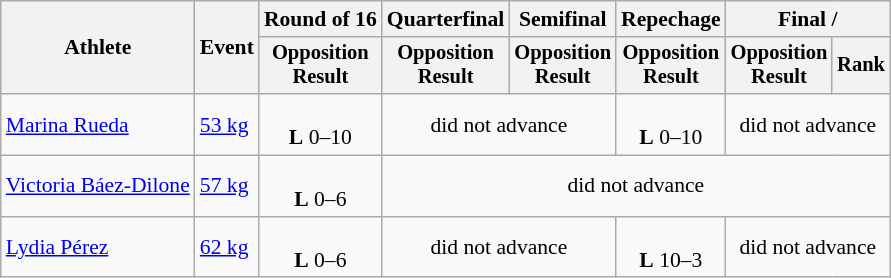<table class="wikitable" style="font-size:90%">
<tr>
<th rowspan="2">Athlete</th>
<th rowspan="2">Event</th>
<th>Round of 16</th>
<th>Quarterfinal</th>
<th>Semifinal</th>
<th>Repechage</th>
<th colspan=2>Final / </th>
</tr>
<tr style="font-size: 95%">
<th>Opposition<br>Result</th>
<th>Opposition<br>Result</th>
<th>Opposition<br>Result</th>
<th>Opposition<br>Result</th>
<th>Opposition<br>Result</th>
<th>Rank</th>
</tr>
<tr align=center>
<td align=left><a href='#'>Marina Rueda</a></td>
<td align=left><a href='#'>53 kg</a></td>
<td><br><strong>L</strong> 0–10</td>
<td colspan=2>did not advance</td>
<td><br><strong>L</strong> 0–10</td>
<td colspan=2>did not advance</td>
</tr>
<tr align=center>
<td align=left><a href='#'>Victoria Báez-Dilone</a></td>
<td align=left><a href='#'>57 kg</a></td>
<td><br><strong>L</strong> 0–6</td>
<td colspan=5>did not advance</td>
</tr>
<tr align=center>
<td align=left><a href='#'>Lydia Pérez</a></td>
<td align=left><a href='#'>62 kg</a></td>
<td><br><strong>L</strong> 0–6</td>
<td colspan=2>did not advance</td>
<td><br><strong>L</strong> 10–3</td>
<td colspan=2>did not advance</td>
</tr>
</table>
